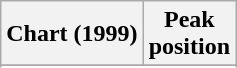<table class="wikitable sortable plainrowheaders" style="text-align:center">
<tr>
<th scope="col">Chart (1999)</th>
<th scope="col">Peak<br> position</th>
</tr>
<tr>
</tr>
<tr>
</tr>
<tr>
</tr>
<tr>
</tr>
<tr>
</tr>
<tr>
</tr>
<tr>
</tr>
</table>
